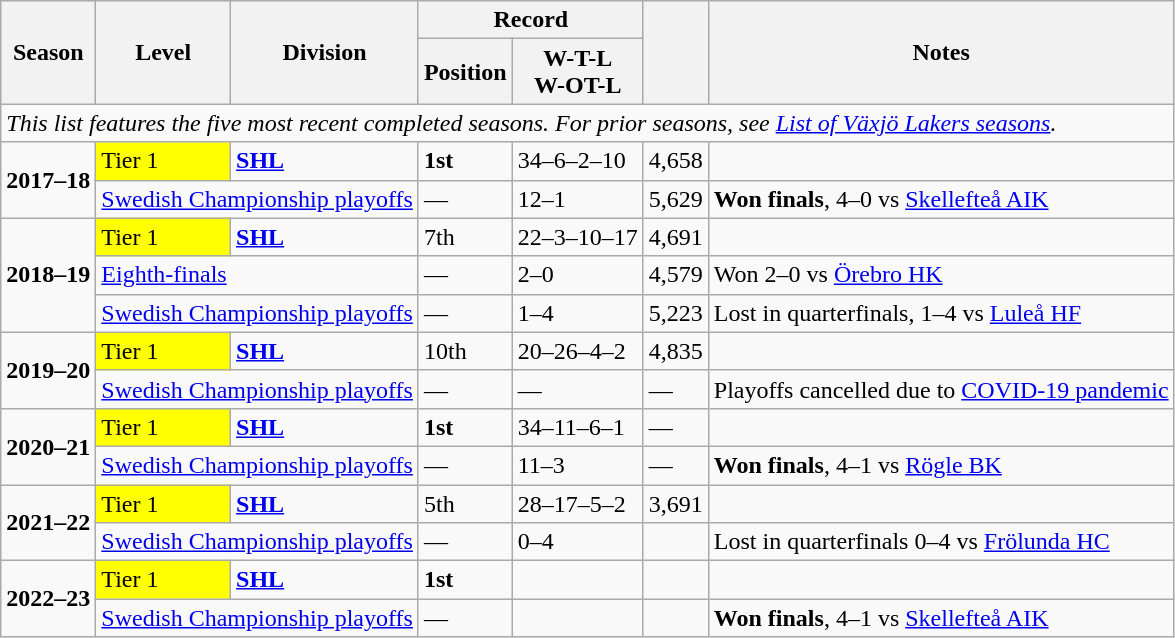<table class="wikitable">
<tr>
<th rowspan="2">Season</th>
<th rowspan="2">Level</th>
<th rowspan="2">Division</th>
<th colspan="2">Record</th>
<th rowspan=2></th>
<th rowspan="2">Notes</th>
</tr>
<tr>
<th>Position</th>
<th>W-T-L<br>W-OT-L</th>
</tr>
<tr>
<td colspan=7 style="text-align=center"><em>This list features the five most recent completed seasons. For prior seasons, see <a href='#'>List of Växjö Lakers seasons</a>.</em></td>
</tr>
<tr>
<td rowspan=2><strong>2017–18</strong></td>
<td style="background:#FFFF00;">Tier 1</td>
<td><strong><a href='#'>SHL</a></strong></td>
<td><strong>1st</strong></td>
<td>34–6–2–10</td>
<td>4,658</td>
<td></td>
</tr>
<tr>
<td colspan=2><a href='#'>Swedish Championship playoffs</a></td>
<td>—</td>
<td>12–1</td>
<td>5,629</td>
<td><strong>Won finals</strong>, 4–0 vs <a href='#'>Skellefteå AIK</a></td>
</tr>
<tr>
<td rowspan="3"><strong>2018–19</strong></td>
<td style="background:#FFFF00;">Tier 1</td>
<td><strong><a href='#'>SHL</a></strong></td>
<td>7th</td>
<td>22–3–10–17</td>
<td>4,691</td>
<td></td>
</tr>
<tr>
<td colspan=2><a href='#'>Eighth-finals</a></td>
<td>—</td>
<td>2–0</td>
<td>4,579</td>
<td>Won 2–0 vs <a href='#'>Örebro HK</a></td>
</tr>
<tr>
<td colspan="2"><a href='#'>Swedish Championship playoffs</a></td>
<td>—</td>
<td>1–4</td>
<td>5,223</td>
<td>Lost in quarterfinals, 1–4 vs <a href='#'>Luleå HF</a></td>
</tr>
<tr>
<td rowspan="2"><strong>2019–20</strong></td>
<td style="background:#FFFF00;">Tier 1</td>
<td><strong><a href='#'>SHL</a></strong></td>
<td>10th</td>
<td>20–26–4–2</td>
<td>4,835</td>
<td></td>
</tr>
<tr>
<td colspan="2"><a href='#'>Swedish Championship playoffs</a></td>
<td>—</td>
<td>—</td>
<td>—</td>
<td>Playoffs cancelled due to <a href='#'>COVID-19 pandemic</a></td>
</tr>
<tr>
<td rowspan="2"><strong>2020–21</strong></td>
<td style="background:#FFFF00;">Tier 1</td>
<td><strong><a href='#'>SHL</a></strong></td>
<td><strong>1st</strong></td>
<td>34–11–6–1</td>
<td>—</td>
<td></td>
</tr>
<tr>
<td colspan="2"><a href='#'>Swedish Championship playoffs</a></td>
<td>—</td>
<td>11–3</td>
<td>—</td>
<td><strong>Won finals</strong>, 4–1 vs <a href='#'>Rögle BK</a></td>
</tr>
<tr>
<td rowspan="2"><strong>2021–22</strong></td>
<td style="background:#FFFF00;">Tier 1</td>
<td><strong><a href='#'>SHL</a></strong></td>
<td>5th</td>
<td>28–17–5–2</td>
<td>3,691</td>
<td></td>
</tr>
<tr>
<td colspan="2"><a href='#'>Swedish Championship playoffs</a></td>
<td>—</td>
<td>0–4</td>
<td></td>
<td>Lost in quarterfinals 0–4 vs <a href='#'>Frölunda HC</a></td>
</tr>
<tr>
<td rowspan="2"><strong>2022–23</strong></td>
<td style="background:#FFFF00;">Tier 1</td>
<td><strong><a href='#'>SHL</a></strong></td>
<td><strong>1st</strong></td>
<td></td>
<td></td>
<td></td>
</tr>
<tr>
<td colspan="2"><a href='#'>Swedish Championship playoffs</a></td>
<td>—</td>
<td></td>
<td></td>
<td><strong>Won finals</strong>, 4–1 vs <a href='#'>Skellefteå AIK</a></td>
</tr>
</table>
